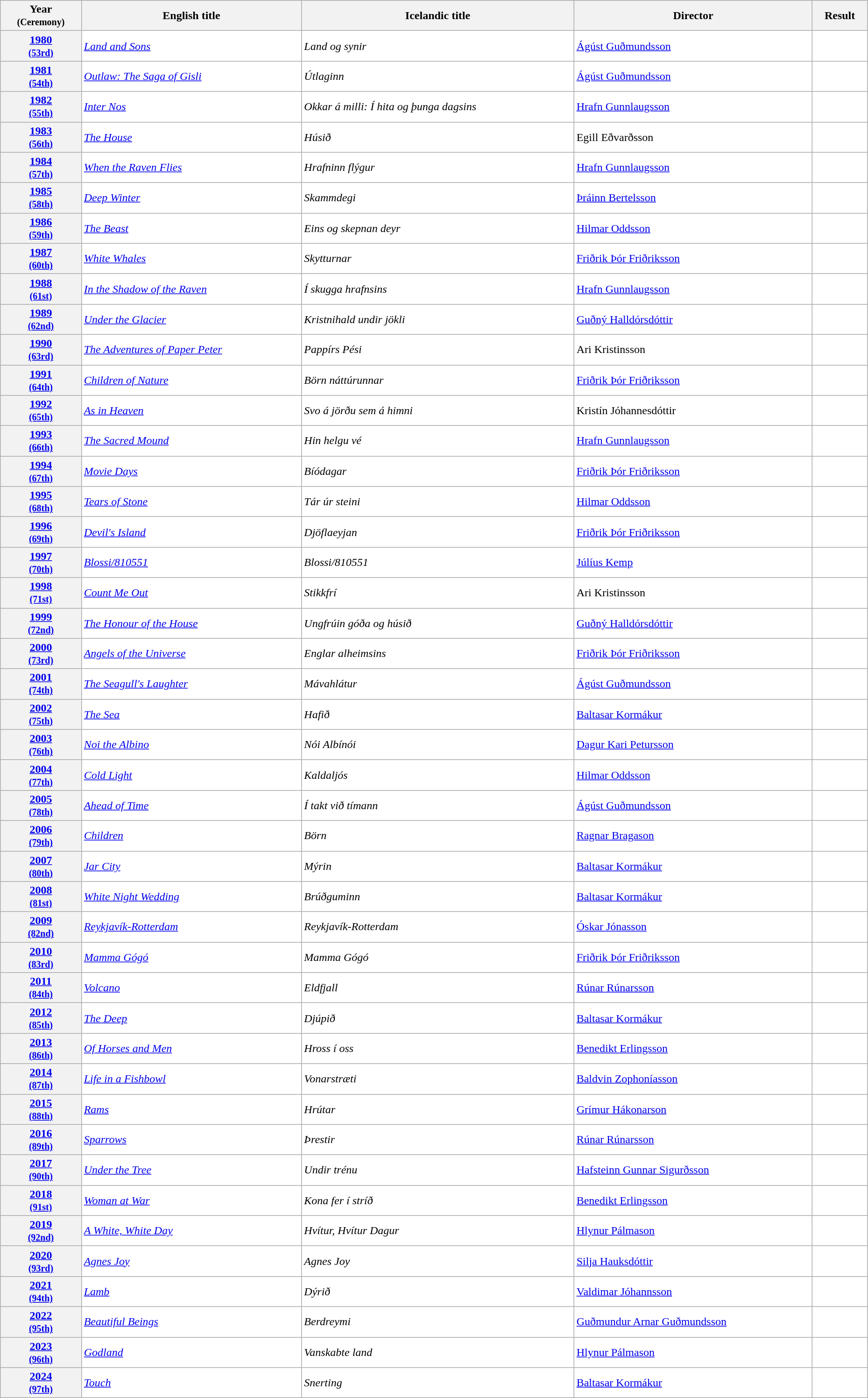<table class="wikitable sortable" width="98%" style="background:#ffffff;">
<tr>
<th>Year<br><small>(Ceremony)</small></th>
<th>English title</th>
<th>Icelandic title</th>
<th>Director</th>
<th>Result</th>
</tr>
<tr>
<th align="center"><a href='#'>1980</a><br><small><a href='#'>(53rd)</a></small></th>
<td><em><a href='#'>Land and Sons</a></em></td>
<td><em>Land og synir</em></td>
<td><a href='#'>Ágúst Guðmundsson</a></td>
<td></td>
</tr>
<tr>
<th align="center"><a href='#'>1981</a><br><small><a href='#'>(54th)</a></small></th>
<td><em><a href='#'>Outlaw: The Saga of Gisli</a></em></td>
<td><em>Útlaginn</em></td>
<td><a href='#'>Ágúst Guðmundsson</a></td>
<td></td>
</tr>
<tr>
<th align="center"><a href='#'>1982</a><br><small><a href='#'>(55th)</a></small></th>
<td><em><a href='#'>Inter Nos</a></em></td>
<td><em>Okkar á milli: Í hita og þunga dagsins</em></td>
<td><a href='#'>Hrafn Gunnlaugsson</a></td>
<td></td>
</tr>
<tr>
<th align="center"><a href='#'>1983</a><br><small><a href='#'>(56th)</a></small></th>
<td><em><a href='#'>The House</a></em></td>
<td><em>Húsið</em></td>
<td>Egill Eðvarðsson</td>
<td></td>
</tr>
<tr>
<th align="center"><a href='#'>1984</a><br><small><a href='#'>(57th)</a></small></th>
<td><em><a href='#'>When the Raven Flies</a></em></td>
<td><em>Hrafninn flýgur</em></td>
<td><a href='#'>Hrafn Gunnlaugsson</a></td>
<td></td>
</tr>
<tr>
<th align="center"><a href='#'>1985</a><br><small><a href='#'>(58th)</a></small></th>
<td><em><a href='#'>Deep Winter</a></em></td>
<td><em>Skammdegi</em></td>
<td><a href='#'>Þráinn Bertelsson</a></td>
<td></td>
</tr>
<tr>
<th align="center"><a href='#'>1986</a><br><small><a href='#'>(59th)</a></small></th>
<td><em><a href='#'>The Beast</a></em></td>
<td><em>Eins og skepnan deyr</em></td>
<td><a href='#'>Hilmar Oddsson</a></td>
<td></td>
</tr>
<tr>
<th align="center"><a href='#'>1987</a><br><small><a href='#'>(60th)</a></small></th>
<td><em><a href='#'>White Whales</a></em></td>
<td><em>Skytturnar</em></td>
<td><a href='#'>Friðrik Þór Friðriksson</a></td>
<td></td>
</tr>
<tr>
<th align="center"><a href='#'>1988</a><br><small><a href='#'>(61st)</a></small></th>
<td><em><a href='#'>In the Shadow of the Raven</a></em></td>
<td><em>Í skugga hrafnsins</em></td>
<td><a href='#'>Hrafn Gunnlaugsson</a></td>
<td></td>
</tr>
<tr>
<th align="center"><a href='#'>1989</a><br><small><a href='#'>(62nd)</a></small></th>
<td><em><a href='#'>Under the Glacier</a></em></td>
<td><em>Kristnihald undir jökli</em></td>
<td><a href='#'>Guðný Halldórsdóttir</a></td>
<td></td>
</tr>
<tr>
<th align="center"><a href='#'>1990</a><br><small><a href='#'>(63rd)</a></small></th>
<td><em><a href='#'>The Adventures of Paper Peter</a></em></td>
<td><em>Pappírs Pési</em></td>
<td>Ari Kristinsson</td>
<td></td>
</tr>
<tr>
<th align="center"><a href='#'>1991</a><br><small><a href='#'>(64th)</a></small></th>
<td><em><a href='#'>Children of Nature</a></em></td>
<td><em>Börn náttúrunnar</em></td>
<td><a href='#'>Friðrik Þór Friðriksson</a></td>
<td></td>
</tr>
<tr>
<th align="center"><a href='#'>1992</a><br><small><a href='#'>(65th)</a></small></th>
<td><em><a href='#'>As in Heaven</a></em></td>
<td><em>Svo á jörðu sem á himni</em></td>
<td>Kristín Jóhannesdóttir</td>
<td></td>
</tr>
<tr>
<th align="center"><a href='#'>1993</a><br><small><a href='#'>(66th)</a></small></th>
<td><em><a href='#'>The Sacred Mound</a></em></td>
<td><em>Hin helgu vé</em></td>
<td><a href='#'>Hrafn Gunnlaugsson</a></td>
<td></td>
</tr>
<tr>
<th align="center"><a href='#'>1994</a><br><small><a href='#'>(67th)</a></small></th>
<td><em><a href='#'>Movie Days</a></em></td>
<td><em>Bíódagar</em></td>
<td><a href='#'>Friðrik Þór Friðriksson</a></td>
<td></td>
</tr>
<tr>
<th align="center"><a href='#'>1995</a><br><small><a href='#'>(68th)</a></small></th>
<td><em><a href='#'>Tears of Stone</a></em></td>
<td><em>Tár úr steini</em></td>
<td><a href='#'>Hilmar Oddsson</a></td>
<td></td>
</tr>
<tr>
<th align="center"><a href='#'>1996</a><br><small><a href='#'>(69th)</a></small></th>
<td><em><a href='#'>Devil's Island</a></em></td>
<td><em>Djöflaeyjan</em></td>
<td><a href='#'>Friðrik Þór Friðriksson</a></td>
<td></td>
</tr>
<tr>
<th align="center"><a href='#'>1997</a><br><small><a href='#'>(70th)</a></small></th>
<td><em><a href='#'>Blossi/810551</a></em></td>
<td><em>Blossi/810551</em></td>
<td><a href='#'>Júlíus Kemp</a></td>
<td></td>
</tr>
<tr>
<th align="center"><a href='#'>1998</a><br><small><a href='#'>(71st)</a></small></th>
<td><em><a href='#'>Count Me Out</a></em></td>
<td><em>Stikkfrí</em></td>
<td>Ari Kristinsson</td>
<td></td>
</tr>
<tr>
<th align="center"><a href='#'>1999</a><br><small><a href='#'>(72nd)</a></small></th>
<td><em><a href='#'>The Honour of the House</a></em></td>
<td><em>Ungfrúin góða og húsið</em></td>
<td><a href='#'>Guðný Halldórsdóttir</a></td>
<td></td>
</tr>
<tr>
<th align="center"><a href='#'>2000</a><br><small><a href='#'>(73rd)</a></small></th>
<td><em><a href='#'>Angels of the Universe</a></em></td>
<td><em>Englar alheimsins</em></td>
<td><a href='#'>Friðrik Þór Friðriksson</a></td>
<td></td>
</tr>
<tr>
<th align="center"><a href='#'>2001</a><br><small><a href='#'>(74th)</a></small></th>
<td><em><a href='#'>The Seagull's Laughter</a></em></td>
<td><em>Mávahlátur</em></td>
<td><a href='#'>Ágúst Guðmundsson</a></td>
<td></td>
</tr>
<tr>
<th align="center"><a href='#'>2002</a><br><small><a href='#'>(75th)</a></small></th>
<td><em><a href='#'>The Sea</a></em></td>
<td><em>Hafið</em></td>
<td><a href='#'>Baltasar Kormákur</a></td>
<td></td>
</tr>
<tr>
<th align="center"><a href='#'>2003</a><br><small><a href='#'>(76th)</a></small></th>
<td><em><a href='#'>Noi the Albino</a></em></td>
<td><em>Nói Albínói</em></td>
<td><a href='#'>Dagur Kari Petursson</a></td>
<td></td>
</tr>
<tr>
<th align="center"><a href='#'>2004</a><br><small><a href='#'>(77th)</a></small></th>
<td><em><a href='#'>Cold Light</a></em></td>
<td><em>Kaldaljós</em></td>
<td><a href='#'>Hilmar Oddsson</a></td>
<td></td>
</tr>
<tr>
<th align="center"><a href='#'>2005</a><br><small><a href='#'>(78th)</a></small></th>
<td><em><a href='#'>Ahead of Time</a></em></td>
<td><em>Í takt við tímann</em></td>
<td><a href='#'>Ágúst Guðmundsson</a></td>
<td></td>
</tr>
<tr>
<th align="center"><a href='#'>2006</a><br><small><a href='#'>(79th)</a></small></th>
<td><em><a href='#'>Children</a></em></td>
<td><em>Börn</em></td>
<td><a href='#'>Ragnar Bragason</a></td>
<td></td>
</tr>
<tr>
<th align="center"><a href='#'>2007</a><br><small><a href='#'>(80th)</a></small></th>
<td><em><a href='#'>Jar City</a></em></td>
<td><em>Mýrin</em></td>
<td><a href='#'>Baltasar Kormákur</a></td>
<td></td>
</tr>
<tr>
<th align="center"><a href='#'>2008</a><br><small><a href='#'>(81st)</a></small></th>
<td><em><a href='#'>White Night Wedding</a></em></td>
<td><em>Brúðguminn</em></td>
<td><a href='#'>Baltasar Kormákur</a></td>
<td></td>
</tr>
<tr>
<th align="center"><a href='#'>2009</a><br><small><a href='#'>(82nd)</a></small></th>
<td><em><a href='#'>Reykjavík-Rotterdam</a></em></td>
<td><em>Reykjavík-Rotterdam</em></td>
<td><a href='#'>Óskar Jónasson</a></td>
<td></td>
</tr>
<tr>
<th align="center"><a href='#'>2010</a><br><small><a href='#'>(83rd)</a></small></th>
<td><em><a href='#'>Mamma Gógó</a></em></td>
<td><em>Mamma Gógó</em></td>
<td><a href='#'>Friðrik Þór Friðriksson</a></td>
<td></td>
</tr>
<tr>
<th align="center"><a href='#'>2011</a><br><small><a href='#'>(84th)</a></small></th>
<td><em><a href='#'>Volcano</a></em></td>
<td><em>Eldfjall</em></td>
<td><a href='#'>Rúnar Rúnarsson</a></td>
<td></td>
</tr>
<tr>
<th align="center"><a href='#'>2012</a><br><small><a href='#'>(85th)</a></small></th>
<td><em><a href='#'>The Deep</a></em></td>
<td><em>Djúpið</em></td>
<td><a href='#'>Baltasar Kormákur</a></td>
<td></td>
</tr>
<tr>
<th align="center"><a href='#'>2013</a><br><small><a href='#'>(86th)</a></small></th>
<td><em><a href='#'>Of Horses and Men</a></em></td>
<td><em>Hross í oss</em></td>
<td><a href='#'>Benedikt Erlingsson</a></td>
<td></td>
</tr>
<tr>
<th align="center"><a href='#'>2014</a><br><small><a href='#'>(87th)</a></small></th>
<td><em><a href='#'>Life in a Fishbowl</a></em></td>
<td><em>Vonarstræti</em></td>
<td><a href='#'>Baldvin Zophoníasson</a></td>
<td></td>
</tr>
<tr>
<th align="center"><a href='#'>2015</a><br><small><a href='#'>(88th)</a></small></th>
<td><em><a href='#'>Rams</a></em></td>
<td><em>Hrútar</em></td>
<td><a href='#'>Grímur Hákonarson</a></td>
<td></td>
</tr>
<tr>
<th align="center"><a href='#'>2016</a><br><small><a href='#'>(89th)</a></small></th>
<td><em><a href='#'>Sparrows</a></em></td>
<td><em>Þrestir</em></td>
<td><a href='#'>Rúnar Rúnarsson</a></td>
<td></td>
</tr>
<tr>
<th align="center"><a href='#'>2017</a><br><small><a href='#'>(90th)</a></small></th>
<td><em><a href='#'>Under the Tree</a></em></td>
<td><em>Undir trénu</em></td>
<td><a href='#'>Hafsteinn Gunnar Sigurðsson</a></td>
<td></td>
</tr>
<tr>
<th align="center"><a href='#'>2018</a><br><small><a href='#'>(91st)</a></small></th>
<td><em><a href='#'>Woman at War</a></em></td>
<td><em>Kona fer í stríð</em></td>
<td><a href='#'>Benedikt Erlingsson</a></td>
<td></td>
</tr>
<tr>
<th align="center"><a href='#'>2019</a><br><small><a href='#'>(92nd)</a></small></th>
<td><em><a href='#'>A White, White Day</a></em></td>
<td><em>Hvítur, Hvítur Dagur</em></td>
<td><a href='#'>Hlynur Pálmason</a></td>
<td></td>
</tr>
<tr>
<th align="center"><a href='#'>2020</a><br><small><a href='#'>(93rd)</a></small></th>
<td><em><a href='#'>Agnes Joy</a></em></td>
<td><em>Agnes Joy</em></td>
<td><a href='#'>Silja Hauksdóttir</a></td>
<td></td>
</tr>
<tr>
<th align="center"><a href='#'>2021</a><br><small><a href='#'>(94th)</a></small></th>
<td><em><a href='#'>Lamb</a></em></td>
<td><em>Dýrið</em></td>
<td><a href='#'>Valdimar Jóhannsson</a></td>
<td></td>
</tr>
<tr>
<th align="center"><a href='#'>2022</a><br><small><a href='#'>(95th)</a></small></th>
<td><em><a href='#'>Beautiful Beings</a></em></td>
<td><em>Berdreymi</em></td>
<td><a href='#'>Guðmundur Arnar Guðmundsson</a></td>
<td></td>
</tr>
<tr>
<th align="center"><a href='#'>2023</a><br><small><a href='#'>(96th)</a></small></th>
<td><em><a href='#'>Godland</a></em></td>
<td><em>Vanskabte land</em></td>
<td><a href='#'>Hlynur Pálmason</a></td>
<td></td>
</tr>
<tr>
<th><a href='#'>2024</a><br><small><a href='#'>(97th)</a></small></th>
<td><em><a href='#'>Touch</a></em></td>
<td><em>Snerting</em></td>
<td><a href='#'>Baltasar Kormákur</a></td>
<td></td>
</tr>
</table>
